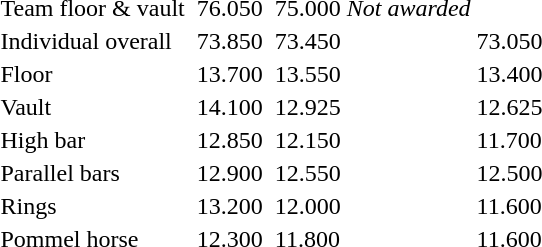<table>
<tr>
<td>Team floor & vault</td>
<td></td>
<td>76.050</td>
<td></td>
<td>75.000</td>
<td><em>Not awarded</em></td>
<td></td>
</tr>
<tr>
<td>Individual overall</td>
<td></td>
<td>73.850</td>
<td></td>
<td>73.450</td>
<td></td>
<td>73.050</td>
</tr>
<tr>
<td>Floor</td>
<td></td>
<td>13.700</td>
<td></td>
<td>13.550</td>
<td></td>
<td>13.400</td>
</tr>
<tr>
<td>Vault</td>
<td></td>
<td>14.100</td>
<td></td>
<td>12.925</td>
<td></td>
<td>12.625</td>
</tr>
<tr>
<td>High bar</td>
<td></td>
<td>12.850</td>
<td></td>
<td>12.150</td>
<td></td>
<td>11.700</td>
</tr>
<tr>
<td>Parallel bars</td>
<td></td>
<td>12.900</td>
<td></td>
<td>12.550</td>
<td></td>
<td>12.500</td>
</tr>
<tr>
<td>Rings</td>
<td></td>
<td>13.200</td>
<td></td>
<td>12.000</td>
<td><br></td>
<td>11.600</td>
</tr>
<tr>
<td>Pommel horse</td>
<td></td>
<td>12.300</td>
<td></td>
<td>11.800</td>
<td></td>
<td>11.600</td>
</tr>
</table>
